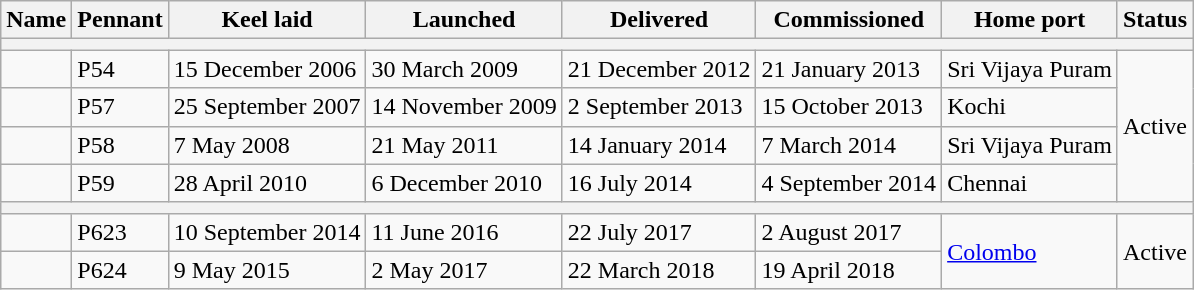<table class="wikitable">
<tr>
<th>Name</th>
<th>Pennant</th>
<th>Keel laid</th>
<th>Launched</th>
<th>Delivered</th>
<th>Commissioned</th>
<th>Home port</th>
<th>Status</th>
</tr>
<tr>
<th colspan=8></th>
</tr>
<tr>
<td></td>
<td>P54</td>
<td>15 December 2006</td>
<td>30 March 2009</td>
<td>21 December 2012</td>
<td>21 January 2013</td>
<td>Sri Vijaya Puram</td>
<td rowspan="4">Active</td>
</tr>
<tr>
<td></td>
<td>P57</td>
<td>25 September 2007</td>
<td>14 November 2009</td>
<td>2 September 2013</td>
<td>15 October 2013</td>
<td>Kochi</td>
</tr>
<tr>
<td></td>
<td>P58</td>
<td>7 May 2008</td>
<td>21 May 2011</td>
<td>14 January 2014</td>
<td>7 March 2014</td>
<td>Sri Vijaya Puram</td>
</tr>
<tr>
<td></td>
<td>P59</td>
<td>28 April 2010</td>
<td>6 December 2010</td>
<td>16 July 2014</td>
<td>4 September 2014</td>
<td>Chennai</td>
</tr>
<tr>
<th colspan=8></th>
</tr>
<tr>
<td></td>
<td>P623</td>
<td>10 September 2014</td>
<td>11 June 2016</td>
<td>22 July 2017</td>
<td>2 August 2017</td>
<td rowspan="2"><a href='#'>Colombo</a></td>
<td rowspan="2">Active</td>
</tr>
<tr>
<td></td>
<td>P624</td>
<td>9 May 2015</td>
<td>2 May 2017</td>
<td>22 March 2018</td>
<td>19 April 2018</td>
</tr>
</table>
